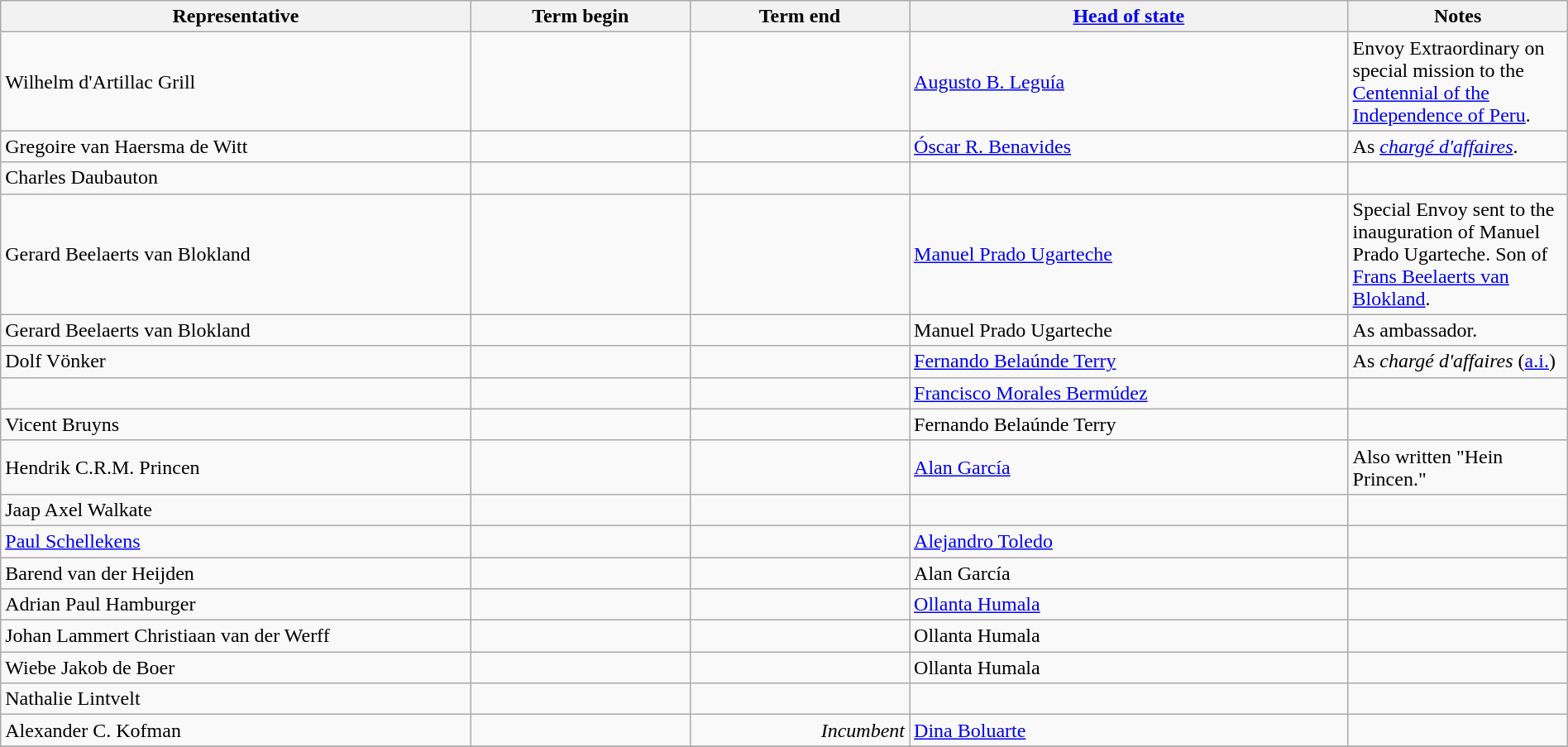<table class="wikitable sortable" width="100%">
<tr>
<th width=30%>Representative</th>
<th width=14%>Term begin</th>
<th width=14%>Term end</th>
<th class=nowrap><a href='#'>Head of state</a></th>
<th width=14%>Notes</th>
</tr>
<tr>
<td>Wilhelm d'Artillac Grill</td>
<td style=text-align:right;></td>
<td style=text-align:right;></td>
<td class=nowrap><a href='#'>Augusto B. Leguía</a></td>
<td>Envoy Extraordinary on special mission to the <a href='#'>Centennial of the Independence of Peru</a>.</td>
</tr>
<tr>
<td>Gregoire van Haersma de Witt</td>
<td style=text-align:right;></td>
<td style=text-align:right;></td>
<td class=nowrap><a href='#'>Óscar R. Benavides</a></td>
<td>As <em><a href='#'>chargé d'affaires</a></em>.</td>
</tr>
<tr>
<td>Charles Daubauton</td>
<td style=text-align:right;></td>
<td style=text-align:right;></td>
<td class=nowrap></td>
<td></td>
</tr>
<tr>
<td>Gerard Beelaerts van Blokland</td>
<td style=text-align:right;></td>
<td style=text-align:right;></td>
<td class=nowrap><a href='#'>Manuel Prado Ugarteche</a></td>
<td>Special Envoy sent to the inauguration of Manuel Prado Ugarteche. Son of <a href='#'>Frans Beelaerts van Blokland</a>.</td>
</tr>
<tr>
<td>Gerard Beelaerts van Blokland</td>
<td style=text-align:right;></td>
<td style=text-align:right;></td>
<td class=nowrap>Manuel Prado Ugarteche</td>
<td>As ambassador.</td>
</tr>
<tr>
<td>Dolf Vönker</td>
<td style=text-align:right;></td>
<td style=text-align:right;></td>
<td class=nowrap><a href='#'>Fernando Belaúnde Terry</a></td>
<td>As <em>chargé d'affaires</em> (<a href='#'>a.i.</a>)</td>
</tr>
<tr>
<td></td>
<td style=text-align:right;></td>
<td style=text-align:right;></td>
<td class=nowrap><a href='#'>Francisco Morales Bermúdez</a></td>
<td></td>
</tr>
<tr>
<td>Vicent Bruyns</td>
<td style=text-align:right;></td>
<td style=text-align:right;></td>
<td class=nowrap>Fernando Belaúnde Terry</td>
<td></td>
</tr>
<tr>
<td>Hendrik C.R.M. Princen</td>
<td style=text-align:right;></td>
<td style=text-align:right;></td>
<td class=nowrap><a href='#'>Alan García</a></td>
<td>Also written "Hein Princen."</td>
</tr>
<tr>
<td>Jaap Axel Walkate</td>
<td style=text-align:right;></td>
<td style=text-align:right;> </td>
<td class=nowrap></td>
<td></td>
</tr>
<tr>
<td><a href='#'>Paul Schellekens</a></td>
<td style=text-align:right;></td>
<td style=text-align:right;></td>
<td class=nowrap><a href='#'>Alejandro Toledo</a></td>
<td></td>
</tr>
<tr>
<td>Barend van der Heijden</td>
<td style=text-align:right;></td>
<td style=text-align:right;></td>
<td class=nowrap>Alan García</td>
<td></td>
</tr>
<tr>
<td>Adrian Paul Hamburger</td>
<td style=text-align:right;></td>
<td style=text-align:right;></td>
<td class=nowrap><a href='#'>Ollanta Humala</a></td>
<td></td>
</tr>
<tr>
<td>Johan Lammert Christiaan van der Werff</td>
<td style=text-align:right;></td>
<td style=text-align:right;></td>
<td class=nowrap>Ollanta Humala</td>
<td></td>
</tr>
<tr>
<td>Wiebe Jakob de Boer</td>
<td style=text-align:right;></td>
<td style=text-align:right;></td>
<td class=nowrap>Ollanta Humala</td>
<td></td>
</tr>
<tr>
<td>Nathalie Lintvelt</td>
<td style=text-align:right;></td>
<td style=text-align:right;></td>
<td class=nowrap></td>
<td></td>
</tr>
<tr>
<td>Alexander C. Kofman</td>
<td style=text-align:right;></td>
<td style=text-align:right;><em>Incumbent</em></td>
<td class=nowrap><a href='#'>Dina Boluarte</a></td>
<td></td>
</tr>
<tr>
</tr>
</table>
